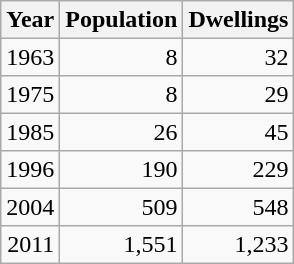<table class="wikitable" style="line-height:1.1em;">
<tr>
<th>Year</th>
<th>Population</th>
<th>Dwellings</th>
</tr>
<tr align="right">
<td>1963</td>
<td>8</td>
<td>32</td>
</tr>
<tr align="right">
<td>1975</td>
<td>8</td>
<td>29</td>
</tr>
<tr align="right">
<td>1985</td>
<td>26</td>
<td>45</td>
</tr>
<tr align="right">
<td>1996</td>
<td>190</td>
<td>229</td>
</tr>
<tr align="right">
<td>2004</td>
<td>509</td>
<td>548</td>
</tr>
<tr align="right">
<td>2011</td>
<td>1,551</td>
<td>1,233</td>
</tr>
</table>
